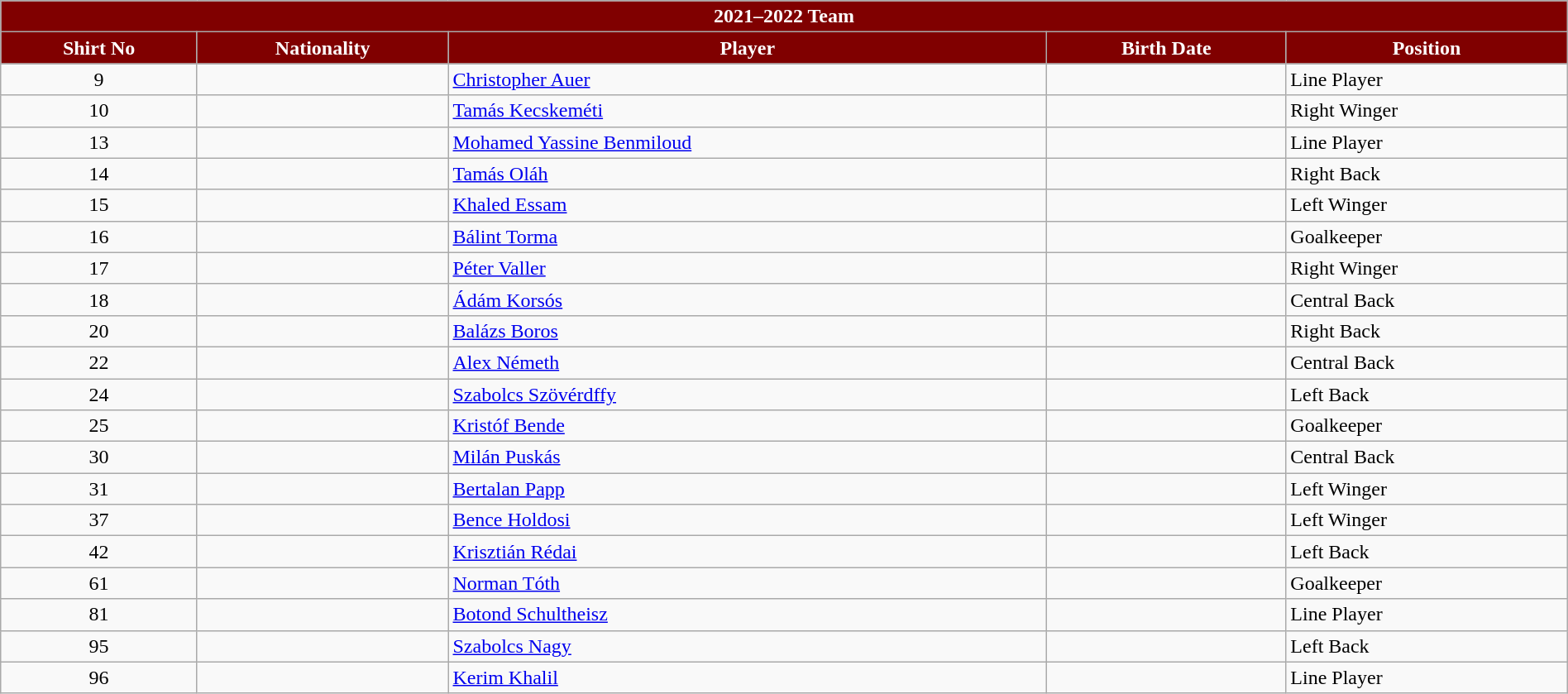<table class="wikitable collapsible collapsed" style="width:100%;">
<tr>
<th colspan=5 style="background-color:maroon;color:white;text-align:center;">2021–2022 Team</th>
</tr>
<tr>
<th style="color:white; background:maroon">Shirt No</th>
<th style="color:white; background:maroon">Nationality</th>
<th style="color:white; background:maroon">Player</th>
<th style="color:white; background:maroon">Birth Date</th>
<th style="color:white; background:maroon">Position</th>
</tr>
<tr>
<td align=center>9</td>
<td></td>
<td><a href='#'>Christopher Auer</a></td>
<td></td>
<td>Line Player</td>
</tr>
<tr>
<td align=center>10</td>
<td></td>
<td><a href='#'>Tamás Kecskeméti</a></td>
<td></td>
<td>Right Winger</td>
</tr>
<tr>
<td align=center>13</td>
<td></td>
<td><a href='#'>Mohamed Yassine Benmiloud</a></td>
<td></td>
<td>Line Player</td>
</tr>
<tr>
<td align=center>14</td>
<td></td>
<td><a href='#'>Tamás Oláh</a></td>
<td></td>
<td>Right Back</td>
</tr>
<tr>
<td align=center>15</td>
<td></td>
<td><a href='#'>Khaled Essam</a></td>
<td></td>
<td>Left Winger</td>
</tr>
<tr>
<td align=center>16</td>
<td></td>
<td><a href='#'>Bálint Torma</a></td>
<td></td>
<td>Goalkeeper</td>
</tr>
<tr>
<td align=center>17</td>
<td></td>
<td><a href='#'>Péter Valler</a></td>
<td></td>
<td>Right Winger</td>
</tr>
<tr>
<td align=center>18</td>
<td></td>
<td><a href='#'>Ádám Korsós</a></td>
<td></td>
<td>Central Back</td>
</tr>
<tr>
<td align=center>20</td>
<td></td>
<td><a href='#'>Balázs Boros</a></td>
<td></td>
<td>Right Back</td>
</tr>
<tr>
<td align=center>22</td>
<td></td>
<td><a href='#'>Alex Németh</a></td>
<td></td>
<td>Central Back</td>
</tr>
<tr>
<td align=center>24</td>
<td></td>
<td><a href='#'>Szabolcs Szövérdffy</a></td>
<td></td>
<td>Left Back</td>
</tr>
<tr>
<td align=center>25</td>
<td></td>
<td><a href='#'>Kristóf Bende</a></td>
<td></td>
<td>Goalkeeper</td>
</tr>
<tr>
<td align=center>30</td>
<td></td>
<td><a href='#'>Milán Puskás</a></td>
<td></td>
<td>Central Back</td>
</tr>
<tr>
<td align=center>31</td>
<td></td>
<td><a href='#'>Bertalan Papp</a></td>
<td></td>
<td>Left Winger</td>
</tr>
<tr>
<td align=center>37</td>
<td></td>
<td><a href='#'>Bence Holdosi</a></td>
<td></td>
<td>Left Winger</td>
</tr>
<tr>
<td align=center>42</td>
<td></td>
<td><a href='#'>Krisztián Rédai</a></td>
<td></td>
<td>Left Back</td>
</tr>
<tr>
<td align=center>61</td>
<td></td>
<td><a href='#'>Norman Tóth</a></td>
<td></td>
<td>Goalkeeper</td>
</tr>
<tr>
<td align=center>81</td>
<td></td>
<td><a href='#'>Botond Schultheisz</a></td>
<td></td>
<td>Line Player</td>
</tr>
<tr>
<td align=center>95</td>
<td></td>
<td><a href='#'>Szabolcs Nagy</a></td>
<td></td>
<td>Left Back</td>
</tr>
<tr>
<td align=center>96</td>
<td></td>
<td><a href='#'>Kerim Khalil</a></td>
<td></td>
<td>Line Player</td>
</tr>
</table>
